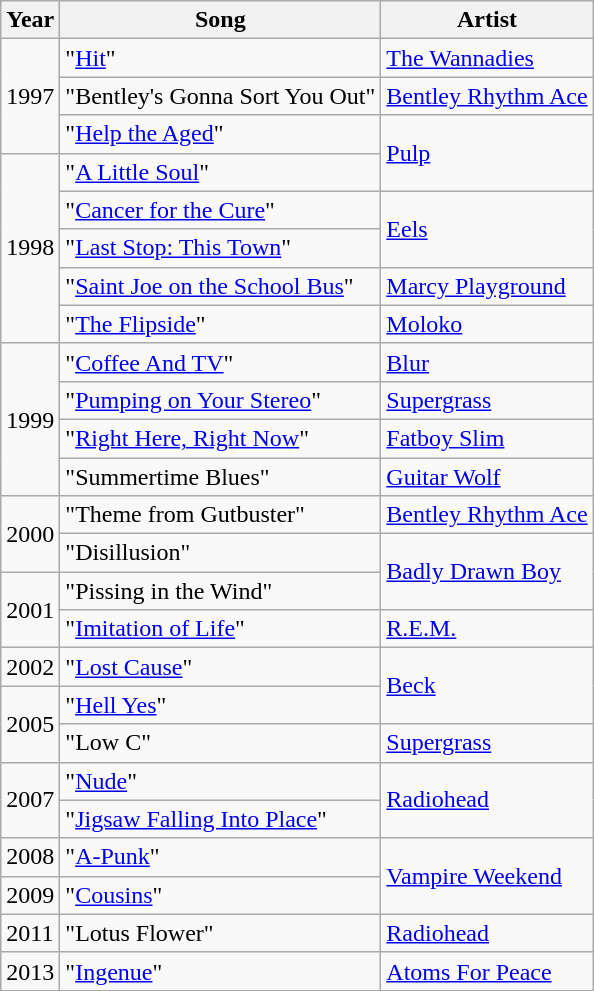<table class="wikitable">
<tr>
<th>Year</th>
<th>Song</th>
<th>Artist</th>
</tr>
<tr>
<td rowspan="3">1997</td>
<td>"<a href='#'>Hit</a>"</td>
<td><a href='#'>The Wannadies</a></td>
</tr>
<tr>
<td>"Bentley's Gonna Sort You Out"</td>
<td><a href='#'>Bentley Rhythm Ace</a></td>
</tr>
<tr>
<td>"<a href='#'>Help the Aged</a>"</td>
<td rowspan="2"><a href='#'>Pulp</a></td>
</tr>
<tr>
<td rowspan="5">1998</td>
<td>"<a href='#'>A Little Soul</a>"</td>
</tr>
<tr>
<td>"<a href='#'>Cancer for the Cure</a>"</td>
<td rowspan="2"><a href='#'>Eels</a></td>
</tr>
<tr>
<td>"<a href='#'>Last Stop: This Town</a>"</td>
</tr>
<tr>
<td>"<a href='#'>Saint Joe on the School Bus</a>"</td>
<td><a href='#'>Marcy Playground</a></td>
</tr>
<tr>
<td>"<a href='#'>The Flipside</a>"</td>
<td><a href='#'>Moloko</a></td>
</tr>
<tr>
<td rowspan="4">1999</td>
<td>"<a href='#'>Coffee And TV</a>"</td>
<td><a href='#'>Blur</a></td>
</tr>
<tr>
<td>"<a href='#'>Pumping on Your Stereo</a>"</td>
<td><a href='#'>Supergrass</a></td>
</tr>
<tr>
<td>"<a href='#'>Right Here, Right Now</a>"</td>
<td><a href='#'>Fatboy Slim</a></td>
</tr>
<tr>
<td>"Summertime Blues"</td>
<td><a href='#'>Guitar Wolf</a></td>
</tr>
<tr>
<td rowspan="2">2000</td>
<td>"Theme from Gutbuster"</td>
<td><a href='#'>Bentley Rhythm Ace</a></td>
</tr>
<tr>
<td>"Disillusion"</td>
<td rowspan="2"><a href='#'>Badly Drawn Boy</a></td>
</tr>
<tr>
<td rowspan="2">2001</td>
<td>"Pissing in the Wind"</td>
</tr>
<tr>
<td>"<a href='#'>Imitation of Life</a>"</td>
<td><a href='#'>R.E.M.</a></td>
</tr>
<tr>
<td>2002</td>
<td>"<a href='#'>Lost Cause</a>"</td>
<td rowspan="2"><a href='#'>Beck</a></td>
</tr>
<tr>
<td rowspan="2">2005</td>
<td>"<a href='#'>Hell Yes</a>"</td>
</tr>
<tr>
<td>"Low C"</td>
<td><a href='#'>Supergrass</a></td>
</tr>
<tr>
<td rowspan="2">2007</td>
<td>"<a href='#'>Nude</a>"</td>
<td rowspan="2"><a href='#'>Radiohead</a></td>
</tr>
<tr>
<td>"<a href='#'>Jigsaw Falling Into Place</a>"</td>
</tr>
<tr>
<td>2008</td>
<td>"<a href='#'>A-Punk</a>"</td>
<td rowspan="2"><a href='#'>Vampire Weekend</a></td>
</tr>
<tr>
<td>2009</td>
<td>"<a href='#'>Cousins</a>"</td>
</tr>
<tr>
<td>2011</td>
<td>"Lotus Flower"</td>
<td><a href='#'>Radiohead</a></td>
</tr>
<tr>
<td>2013</td>
<td>"<a href='#'>Ingenue</a>"</td>
<td><a href='#'>Atoms For Peace</a></td>
</tr>
</table>
